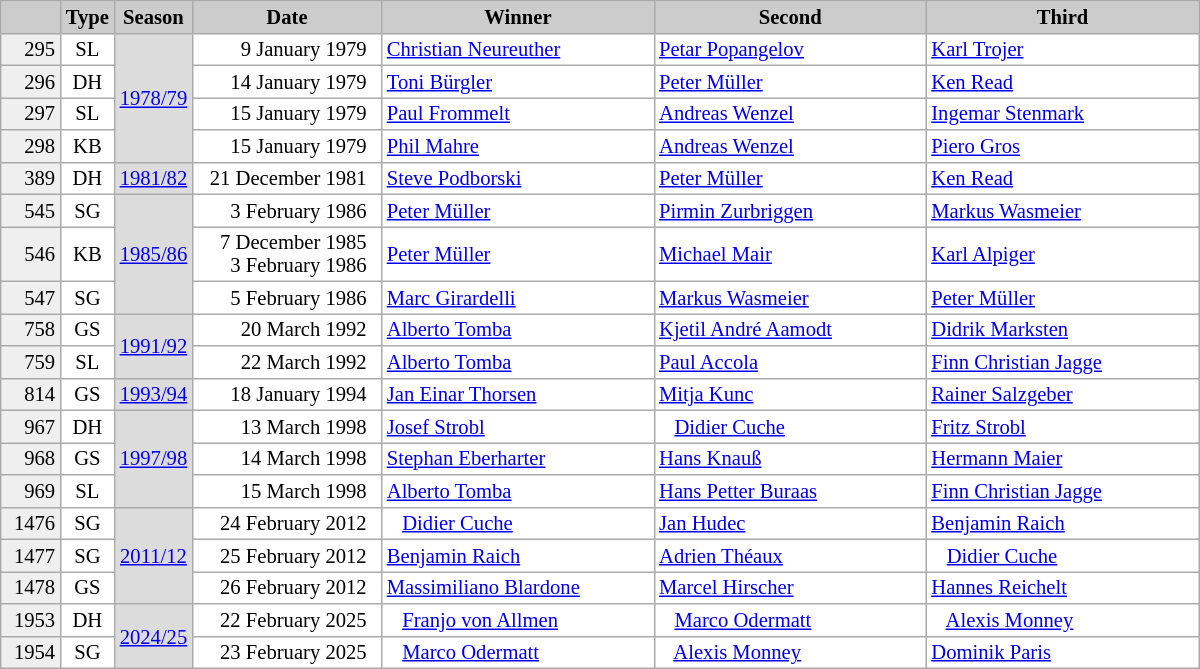<table class="wikitable plainrowheaders" style="background:#fff; font-size:86%; line-height:15px; border:grey solid 1px; border-collapse:collapse;">
<tr>
<th style="background-color: #ccc;" width="33"></th>
<th style="background-color: #ccc;" width="30">Type</th>
<th style="background-color: #ccc;" width="45">Season</th>
<th style="background-color: #ccc;" width="120">Date</th>
<th style="background:#ccc;" width="175">Winner</th>
<th style="background:#ccc;" width="175">Second</th>
<th style="background:#ccc;" width="175">Third</th>
</tr>
<tr>
<td align=right align=center bgcolor="#EFEFEF">295</td>
<td align=center>SL</td>
<td bgcolor=gainsboro align=center rowspan=4><a href='#'>1978/79</a></td>
<td align=right>9 January 1979  </td>
<td> <a href='#'>Christian Neureuther</a></td>
<td> <a href='#'>Petar Popangelov</a></td>
<td> <a href='#'>Karl Trojer</a></td>
</tr>
<tr>
<td align=right align=center bgcolor="#EFEFEF">296</td>
<td align=center>DH</td>
<td align=right>14 January 1979  </td>
<td> <a href='#'>Toni Bürgler</a></td>
<td> <a href='#'>Peter Müller</a></td>
<td> <a href='#'>Ken Read</a></td>
</tr>
<tr>
<td align=right align=center bgcolor="#EFEFEF">297</td>
<td align=center>SL</td>
<td align=right>15 January 1979  </td>
<td> <a href='#'>Paul Frommelt</a></td>
<td> <a href='#'>Andreas Wenzel</a></td>
<td> <a href='#'>Ingemar Stenmark</a></td>
</tr>
<tr>
<td align=right align=center bgcolor="#EFEFEF">298</td>
<td align=center>KB</td>
<td align=right>15 January 1979  </td>
<td> <a href='#'>Phil Mahre</a></td>
<td> <a href='#'>Andreas Wenzel</a></td>
<td> <a href='#'>Piero Gros</a></td>
</tr>
<tr>
<td align=right align=center bgcolor="#EFEFEF">389</td>
<td align=center>DH</td>
<td bgcolor=gainsboro align=center><a href='#'>1981/82</a></td>
<td align=right>21 December 1981  </td>
<td> <a href='#'>Steve Podborski</a></td>
<td> <a href='#'>Peter Müller</a></td>
<td> <a href='#'>Ken Read</a></td>
</tr>
<tr>
<td align=right align=center bgcolor="#EFEFEF">545</td>
<td align=center>SG</td>
<td bgcolor=gainsboro align=center rowspan=3><a href='#'>1985/86</a></td>
<td align=right>3 February 1986  </td>
<td> <a href='#'>Peter Müller</a></td>
<td> <a href='#'>Pirmin Zurbriggen</a></td>
<td> <a href='#'>Markus Wasmeier</a></td>
</tr>
<tr>
<td align=right align=center bgcolor="#EFEFEF">546</td>
<td align=center>KB</td>
<td align=right>7 December 1985   <br>3 February 1986  </td>
<td> <a href='#'>Peter Müller</a></td>
<td> <a href='#'>Michael Mair</a></td>
<td> <a href='#'>Karl Alpiger</a></td>
</tr>
<tr>
<td align=right align=center bgcolor="#EFEFEF">547</td>
<td align=center>SG</td>
<td align=right>5 February 1986  </td>
<td> <a href='#'>Marc Girardelli</a></td>
<td> <a href='#'>Markus Wasmeier</a></td>
<td> <a href='#'>Peter Müller</a></td>
</tr>
<tr>
<td align=right align=center bgcolor="#EFEFEF">758</td>
<td align=center>GS</td>
<td bgcolor=gainsboro align=center rowspan=2><a href='#'>1991/92</a></td>
<td align=right>20 March 1992  </td>
<td> <a href='#'>Alberto Tomba</a></td>
<td> <a href='#'>Kjetil André Aamodt</a></td>
<td> <a href='#'>Didrik Marksten</a></td>
</tr>
<tr>
<td align=right align=center bgcolor="#EFEFEF">759</td>
<td align=center>SL</td>
<td align=right>22 March 1992  </td>
<td> <a href='#'>Alberto Tomba</a></td>
<td> <a href='#'>Paul Accola</a></td>
<td> <a href='#'>Finn Christian Jagge</a></td>
</tr>
<tr>
<td align=right align=center bgcolor="#EFEFEF">814</td>
<td align=center>GS</td>
<td bgcolor=gainsboro align=center><a href='#'>1993/94</a></td>
<td align=right>18 January 1994  </td>
<td> <a href='#'>Jan Einar Thorsen</a></td>
<td> <a href='#'>Mitja Kunc</a></td>
<td> <a href='#'>Rainer Salzgeber</a></td>
</tr>
<tr>
<td align=right align=center bgcolor="#EFEFEF">967</td>
<td align=center>DH</td>
<td bgcolor=gainsboro align=center rowspan=3><a href='#'>1997/98</a></td>
<td align=right>13 March 1998  </td>
<td> <a href='#'>Josef Strobl</a></td>
<td>   <a href='#'>Didier Cuche</a></td>
<td> <a href='#'>Fritz Strobl</a></td>
</tr>
<tr>
<td align=right align=center bgcolor="#EFEFEF">968</td>
<td align=center>GS</td>
<td align=right>14 March 1998  </td>
<td> <a href='#'>Stephan Eberharter</a></td>
<td> <a href='#'>Hans Knauß</a></td>
<td> <a href='#'>Hermann Maier</a></td>
</tr>
<tr>
<td align=right align=center bgcolor="#EFEFEF">969</td>
<td align=center>SL</td>
<td align=right>15 March 1998  </td>
<td> <a href='#'>Alberto Tomba</a></td>
<td> <a href='#'>Hans Petter Buraas</a></td>
<td> <a href='#'>Finn Christian Jagge</a></td>
</tr>
<tr>
<td align=right align=center bgcolor="#EFEFEF">1476</td>
<td align=center>SG</td>
<td bgcolor=gainsboro align=center rowspan=3><a href='#'>2011/12</a></td>
<td align=right>24 February 2012  </td>
<td>   <a href='#'>Didier Cuche</a></td>
<td> <a href='#'>Jan Hudec</a></td>
<td> <a href='#'>Benjamin Raich</a></td>
</tr>
<tr>
<td align=right align=center bgcolor="#EFEFEF">1477</td>
<td align=center>SG</td>
<td align=right>25 February 2012  </td>
<td> <a href='#'>Benjamin Raich</a></td>
<td> <a href='#'>Adrien Théaux</a></td>
<td>   <a href='#'>Didier Cuche</a></td>
</tr>
<tr>
<td align=right align=center bgcolor="#EFEFEF">1478</td>
<td align=center>GS</td>
<td align=right>26 February 2012  </td>
<td> <a href='#'>Massimiliano Blardone</a></td>
<td> <a href='#'>Marcel Hirscher</a></td>
<td> <a href='#'>Hannes Reichelt</a></td>
</tr>
<tr>
<td align=right align=center bgcolor="#EFEFEF">1953</td>
<td align=center>DH</td>
<td bgcolor=gainsboro align=center rowspan=2><a href='#'>2024/25</a></td>
<td align=right>22 February 2025  </td>
<td>   <a href='#'>Franjo von Allmen</a></td>
<td>   <a href='#'>Marco Odermatt</a></td>
<td>   <a href='#'>Alexis Monney</a></td>
</tr>
<tr>
<td align=right align=center bgcolor="#EFEFEF">1954</td>
<td align=center>SG</td>
<td align=right>23 February 2025  </td>
<td>   <a href='#'>Marco Odermatt</a></td>
<td>   <a href='#'>Alexis Monney</a></td>
<td> <a href='#'>Dominik Paris</a></td>
</tr>
</table>
